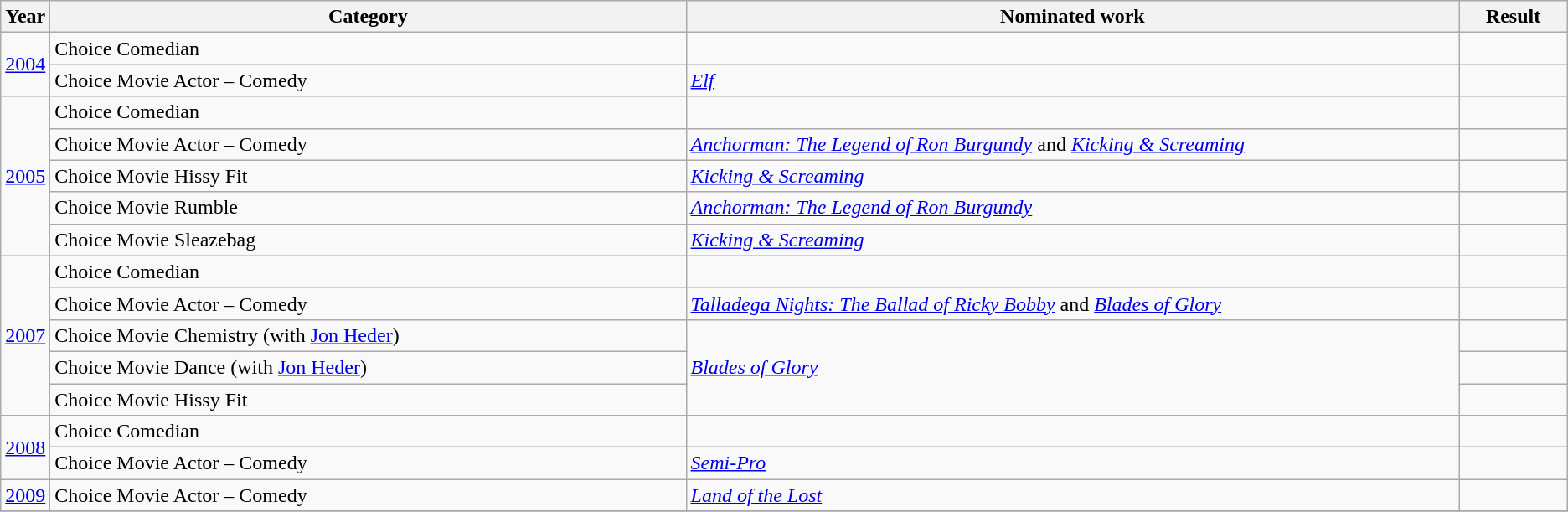<table class=wikitable>
<tr>
<th scope="col" style="width:1em;">Year</th>
<th scope="col" style="width:32em;">Category</th>
<th scope="col" style="width:39em;">Nominated work</th>
<th scope="col" style="width:5em;">Result</th>
</tr>
<tr>
<td rowspan="2"><a href='#'>2004</a></td>
<td>Choice Comedian</td>
<td></td>
<td></td>
</tr>
<tr>
<td>Choice Movie Actor – Comedy</td>
<td><em><a href='#'>Elf</a></em></td>
<td></td>
</tr>
<tr>
<td rowspan="5"><a href='#'>2005</a></td>
<td>Choice Comedian</td>
<td></td>
<td></td>
</tr>
<tr>
<td>Choice Movie Actor – Comedy</td>
<td><em><a href='#'>Anchorman: The Legend of Ron Burgundy</a></em> and <em><a href='#'>Kicking & Screaming</a></em></td>
<td></td>
</tr>
<tr>
<td>Choice Movie Hissy Fit</td>
<td><em><a href='#'>Kicking & Screaming</a></em></td>
<td></td>
</tr>
<tr>
<td>Choice Movie Rumble</td>
<td><em><a href='#'>Anchorman: The Legend of Ron Burgundy</a></em></td>
<td></td>
</tr>
<tr>
<td>Choice Movie Sleazebag</td>
<td><em><a href='#'>Kicking & Screaming</a></em></td>
<td></td>
</tr>
<tr>
<td rowspan="5"><a href='#'>2007</a></td>
<td>Choice Comedian</td>
<td></td>
<td></td>
</tr>
<tr>
<td>Choice Movie Actor – Comedy</td>
<td><em><a href='#'>Talladega Nights: The Ballad of Ricky Bobby</a></em> and <em><a href='#'>Blades of Glory</a></em></td>
<td></td>
</tr>
<tr>
<td>Choice Movie Chemistry <span>(with <a href='#'>Jon Heder</a>)</span></td>
<td rowspan="3"><em><a href='#'>Blades of Glory</a></em></td>
<td></td>
</tr>
<tr>
<td>Choice Movie Dance <span>(with <a href='#'>Jon Heder</a>)</span></td>
<td></td>
</tr>
<tr>
<td>Choice Movie Hissy Fit</td>
<td></td>
</tr>
<tr>
<td rowspan="2"><a href='#'>2008</a></td>
<td>Choice Comedian</td>
<td></td>
<td></td>
</tr>
<tr>
<td>Choice Movie Actor – Comedy</td>
<td><em><a href='#'>Semi-Pro</a></em></td>
<td></td>
</tr>
<tr>
<td><a href='#'>2009</a></td>
<td>Choice Movie Actor – Comedy</td>
<td><em><a href='#'>Land of the Lost</a></em></td>
<td></td>
</tr>
<tr>
</tr>
</table>
